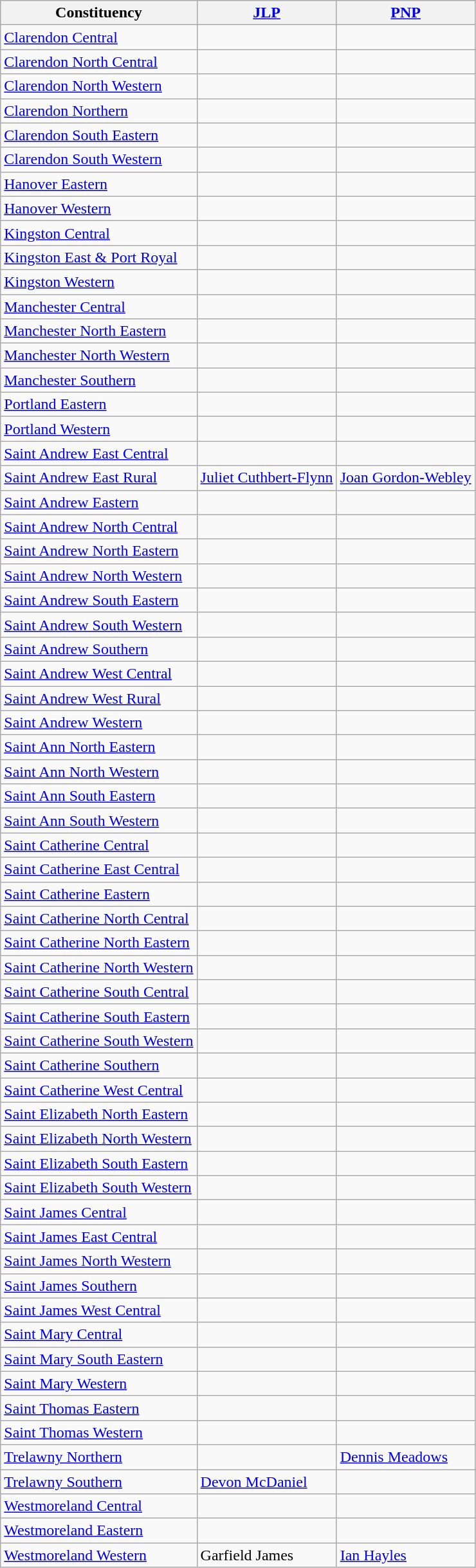<table class="wikitable sortable">
<tr>
<th>Constituency</th>
<th><a href='#'>JLP</a></th>
<th><a href='#'>PNP</a></th>
</tr>
<tr>
<td><a href='#'>Clarendon Central</a></td>
<td></td>
<td></td>
</tr>
<tr>
<td><a href='#'>Clarendon North Central</a></td>
<td></td>
<td></td>
</tr>
<tr>
<td><a href='#'>Clarendon North Western</a></td>
<td></td>
<td></td>
</tr>
<tr>
<td><a href='#'>Clarendon Northern</a></td>
<td></td>
<td></td>
</tr>
<tr>
<td><a href='#'>Clarendon South Eastern</a></td>
<td></td>
<td></td>
</tr>
<tr>
<td><a href='#'>Clarendon South Western</a></td>
<td></td>
<td></td>
</tr>
<tr>
<td><a href='#'>Hanover Eastern</a></td>
<td></td>
<td></td>
</tr>
<tr>
<td><a href='#'>Hanover Western</a></td>
<td></td>
<td></td>
</tr>
<tr>
<td><a href='#'>Kingston Central</a></td>
<td></td>
<td></td>
</tr>
<tr>
<td><a href='#'>Kingston East & Port Royal</a></td>
<td></td>
<td></td>
</tr>
<tr>
<td><a href='#'>Kingston Western</a></td>
<td></td>
<td></td>
</tr>
<tr>
<td><a href='#'>Manchester Central</a></td>
<td></td>
<td></td>
</tr>
<tr>
<td><a href='#'>Manchester North Eastern</a></td>
<td></td>
<td></td>
</tr>
<tr>
<td><a href='#'>Manchester North Western</a></td>
<td></td>
<td></td>
</tr>
<tr>
<td><a href='#'>Manchester Southern</a></td>
<td></td>
<td></td>
</tr>
<tr>
<td><a href='#'>Portland Eastern</a></td>
<td></td>
<td></td>
</tr>
<tr>
<td><a href='#'>Portland Western</a></td>
<td></td>
<td></td>
</tr>
<tr>
<td><a href='#'>Saint Andrew East Central</a></td>
<td></td>
<td></td>
</tr>
<tr>
<td><a href='#'>Saint Andrew East Rural</a></td>
<td><a href='#'>Juliet Cuthbert-Flynn</a></td>
<td><a href='#'>Joan Gordon-Webley</a></td>
</tr>
<tr>
<td><a href='#'>Saint Andrew Eastern</a></td>
<td></td>
<td></td>
</tr>
<tr>
<td><a href='#'>Saint Andrew North Central</a></td>
<td></td>
<td></td>
</tr>
<tr>
<td><a href='#'>Saint Andrew North Eastern</a></td>
<td></td>
<td></td>
</tr>
<tr>
<td><a href='#'>Saint Andrew North Western</a></td>
<td></td>
<td></td>
</tr>
<tr>
<td><a href='#'>Saint Andrew South Eastern</a></td>
<td></td>
<td></td>
</tr>
<tr>
<td><a href='#'>Saint Andrew South Western</a></td>
<td></td>
<td></td>
</tr>
<tr>
<td><a href='#'>Saint Andrew Southern</a></td>
<td></td>
<td></td>
</tr>
<tr>
<td><a href='#'>Saint Andrew West Central</a></td>
<td></td>
<td></td>
</tr>
<tr>
<td><a href='#'>Saint Andrew West Rural</a></td>
<td></td>
<td></td>
</tr>
<tr>
<td><a href='#'>Saint Andrew Western</a></td>
<td></td>
<td></td>
</tr>
<tr>
<td><a href='#'>Saint Ann North Eastern</a></td>
<td></td>
<td></td>
</tr>
<tr>
<td><a href='#'>Saint Ann North Western</a></td>
<td></td>
<td></td>
</tr>
<tr>
<td><a href='#'>Saint Ann South Eastern</a></td>
<td></td>
<td></td>
</tr>
<tr>
<td><a href='#'>Saint Ann South Western</a></td>
<td></td>
<td></td>
</tr>
<tr>
<td><a href='#'>Saint Catherine Central</a></td>
<td></td>
<td></td>
</tr>
<tr>
<td><a href='#'>Saint Catherine East Central</a></td>
<td></td>
<td></td>
</tr>
<tr>
<td><a href='#'>Saint Catherine Eastern</a></td>
<td></td>
<td></td>
</tr>
<tr>
<td><a href='#'>Saint Catherine North Central</a></td>
<td></td>
<td></td>
</tr>
<tr>
<td><a href='#'>Saint Catherine North Eastern</a></td>
<td></td>
<td></td>
</tr>
<tr>
<td><a href='#'>Saint Catherine North Western</a></td>
<td></td>
<td></td>
</tr>
<tr>
<td><a href='#'>Saint Catherine South Central</a></td>
<td></td>
<td></td>
</tr>
<tr>
<td><a href='#'>Saint Catherine South Eastern</a></td>
<td></td>
<td></td>
</tr>
<tr>
<td><a href='#'>Saint Catherine South Western</a></td>
<td></td>
<td></td>
</tr>
<tr>
<td><a href='#'>Saint Catherine Southern</a></td>
<td></td>
<td></td>
</tr>
<tr>
<td><a href='#'>Saint Catherine West Central</a></td>
<td></td>
<td></td>
</tr>
<tr>
<td><a href='#'>Saint Elizabeth North Eastern</a></td>
<td></td>
<td></td>
</tr>
<tr>
<td><a href='#'>Saint Elizabeth North Western</a></td>
<td></td>
<td></td>
</tr>
<tr>
<td><a href='#'>Saint Elizabeth South Eastern</a></td>
<td></td>
<td></td>
</tr>
<tr>
<td><a href='#'>Saint Elizabeth South Western</a></td>
<td></td>
<td></td>
</tr>
<tr>
<td><a href='#'>Saint James Central</a></td>
<td></td>
<td></td>
</tr>
<tr>
<td><a href='#'>Saint James East Central</a></td>
<td></td>
<td></td>
</tr>
<tr>
<td><a href='#'>Saint James North Western</a></td>
<td></td>
<td></td>
</tr>
<tr>
<td><a href='#'>Saint James Southern</a></td>
<td></td>
<td></td>
</tr>
<tr>
<td><a href='#'>Saint James West Central</a></td>
<td></td>
<td></td>
</tr>
<tr>
<td><a href='#'>Saint Mary Central</a></td>
<td></td>
<td></td>
</tr>
<tr>
<td><a href='#'>Saint Mary South Eastern</a></td>
<td></td>
<td></td>
</tr>
<tr>
<td><a href='#'>Saint Mary Western</a></td>
<td></td>
<td></td>
</tr>
<tr>
<td><a href='#'>Saint Thomas Eastern</a></td>
<td></td>
<td></td>
</tr>
<tr>
<td><a href='#'>Saint Thomas Western</a></td>
<td></td>
<td></td>
</tr>
<tr>
<td><a href='#'>Trelawny Northern</a></td>
<td></td>
<td><a href='#'>Dennis Meadows</a></td>
</tr>
<tr>
<td><a href='#'>Trelawny Southern</a></td>
<td><a href='#'>Devon McDaniel</a></td>
<td></td>
</tr>
<tr>
<td><a href='#'>Westmoreland Central</a></td>
<td></td>
<td></td>
</tr>
<tr>
<td><a href='#'>Westmoreland Eastern</a></td>
<td></td>
<td></td>
</tr>
<tr>
<td><a href='#'>Westmoreland Western</a></td>
<td>Garfield James</td>
<td><a href='#'>Ian Hayles</a></td>
</tr>
</table>
